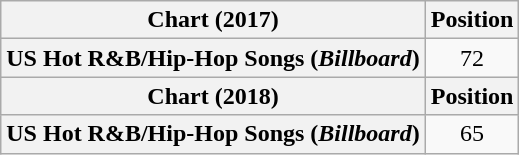<table class="wikitable plainrowheaders" style="text-align:center">
<tr>
<th scope="col">Chart (2017)</th>
<th scope="col">Position</th>
</tr>
<tr>
<th scope="row">US Hot R&B/Hip-Hop Songs (<em>Billboard</em>)</th>
<td>72</td>
</tr>
<tr>
<th scope="col">Chart (2018)</th>
<th scope="col">Position</th>
</tr>
<tr>
<th scope="row">US Hot R&B/Hip-Hop Songs (<em>Billboard</em>)</th>
<td>65</td>
</tr>
</table>
